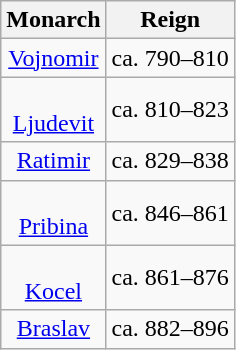<table class="wikitable sortable" style="text-align:center">
<tr>
<th>Monarch</th>
<th>Reign</th>
</tr>
<tr>
<td><a href='#'>Vojnomir</a></td>
<td>ca. 790–810</td>
</tr>
<tr>
<td><br><a href='#'>Ljudevit</a></td>
<td>ca. 810–823</td>
</tr>
<tr>
<td><a href='#'>Ratimir</a></td>
<td>ca. 829–838</td>
</tr>
<tr>
<td><br><a href='#'>Pribina</a></td>
<td>ca. 846–861</td>
</tr>
<tr>
<td><br><a href='#'>Kocel</a></td>
<td>ca. 861–876</td>
</tr>
<tr>
<td><a href='#'>Braslav</a></td>
<td>ca. 882–896</td>
</tr>
</table>
